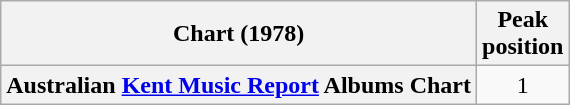<table class="wikitable plainrowheaders" style="text-align:center">
<tr>
<th>Chart (1978)</th>
<th>Peak<br>position</th>
</tr>
<tr>
<th scope="row">Australian <a href='#'>Kent Music Report</a> Albums Chart</th>
<td>1</td>
</tr>
</table>
